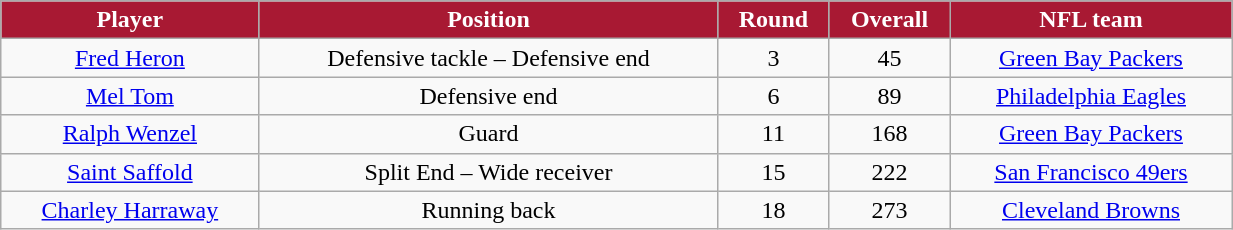<table class="wikitable" width="65%">
<tr align="center" style="background:#A81933;color:#FFFFFF;">
<td><strong>Player</strong></td>
<td><strong>Position</strong></td>
<td><strong>Round</strong></td>
<td><strong>Overall</strong></td>
<td><strong>NFL team</strong></td>
</tr>
<tr align="center" bgcolor="">
<td><a href='#'>Fred Heron</a></td>
<td>Defensive tackle – Defensive end</td>
<td>3</td>
<td>45</td>
<td><a href='#'>Green Bay Packers</a></td>
</tr>
<tr align="center" bgcolor="">
<td><a href='#'>Mel Tom</a></td>
<td>Defensive end</td>
<td>6</td>
<td>89</td>
<td><a href='#'>Philadelphia Eagles</a></td>
</tr>
<tr align="center" bgcolor="">
<td><a href='#'>Ralph Wenzel</a></td>
<td>Guard</td>
<td>11</td>
<td>168</td>
<td><a href='#'>Green Bay Packers</a></td>
</tr>
<tr align="center" bgcolor="">
<td><a href='#'>Saint Saffold</a></td>
<td>Split End – Wide receiver</td>
<td>15</td>
<td>222</td>
<td><a href='#'>San Francisco 49ers</a></td>
</tr>
<tr align="center" bgcolor="">
<td><a href='#'>Charley Harraway</a></td>
<td>Running back</td>
<td>18</td>
<td>273</td>
<td><a href='#'>Cleveland Browns</a></td>
</tr>
</table>
